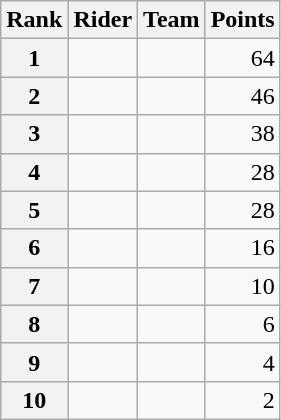<table class="wikitable" margin-bottom:0;">
<tr>
<th scope="col">Rank</th>
<th scope="col">Rider</th>
<th scope="col">Team</th>
<th scope="col">Points</th>
</tr>
<tr>
<th scope="row">1</th>
<td> </td>
<td></td>
<td align="right">64</td>
</tr>
<tr>
<th scope="row">2</th>
<td></td>
<td></td>
<td align="right">46</td>
</tr>
<tr>
<th scope="row">3</th>
<td></td>
<td></td>
<td align="right">38</td>
</tr>
<tr>
<th scope="row">4</th>
<td></td>
<td></td>
<td align="right">28</td>
</tr>
<tr>
<th scope="row">5</th>
<td></td>
<td></td>
<td align="right">28</td>
</tr>
<tr>
<th scope="row">6</th>
<td></td>
<td></td>
<td align="right">16</td>
</tr>
<tr>
<th scope="row">7</th>
<td></td>
<td></td>
<td align="right">10</td>
</tr>
<tr>
<th scope="row">8</th>
<td></td>
<td></td>
<td align="right">6</td>
</tr>
<tr>
<th scope="row">9</th>
<td></td>
<td></td>
<td align="right">4</td>
</tr>
<tr>
<th scope="row">10</th>
<td></td>
<td></td>
<td align="right">2</td>
</tr>
</table>
